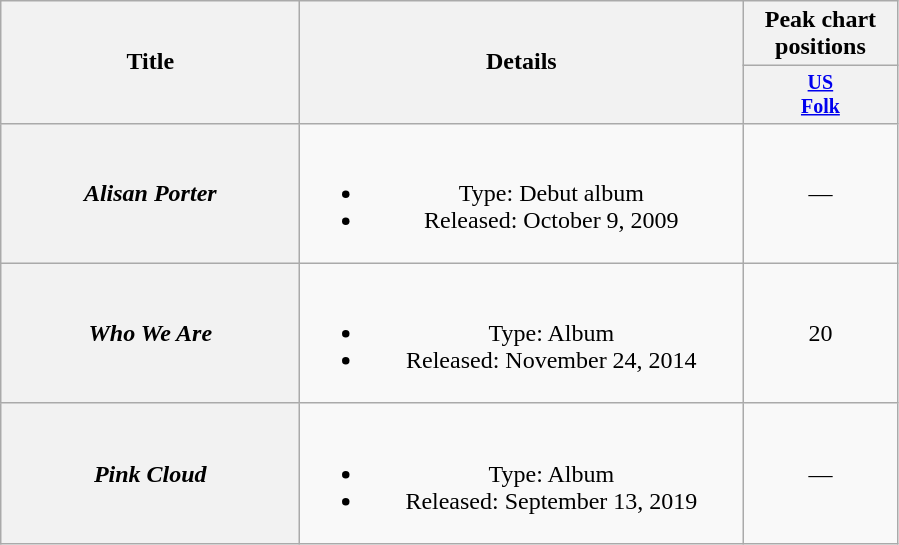<table class="wikitable plainrowheaders" style="text-align:center;">
<tr>
<th style="width:12em;" rowspan="2">Title</th>
<th style="width:18em;" rowspan="2">Details</th>
<th style="width:6em;">Peak chart positions</th>
</tr>
<tr style="font-size:smaller;">
<th><a href='#'>US<br>Folk</a><br></th>
</tr>
<tr>
<th scope="row"><em>Alisan Porter</em></th>
<td><br><ul><li>Type: Debut album</li><li>Released: October 9, 2009</li></ul></td>
<td>—</td>
</tr>
<tr>
<th scope="row"><em>Who We Are</em></th>
<td><br><ul><li>Type: Album</li><li>Released: November 24, 2014</li></ul></td>
<td>20</td>
</tr>
<tr>
<th scope="row"><em>Pink Cloud</em></th>
<td><br><ul><li>Type: Album</li><li>Released: September 13, 2019</li></ul></td>
<td>—</td>
</tr>
</table>
